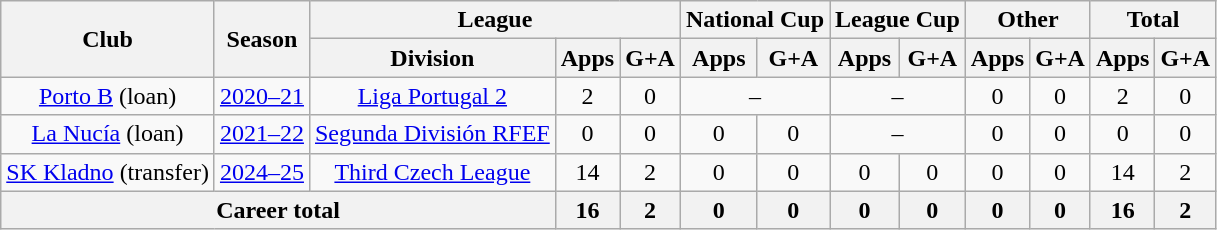<table class="wikitable" style="text-align: center">
<tr>
<th rowspan="2">Club</th>
<th rowspan="2">Season</th>
<th colspan="3">League</th>
<th colspan="2">National Cup</th>
<th colspan="2">League Cup</th>
<th colspan="2">Other</th>
<th colspan="2">Total</th>
</tr>
<tr>
<th>Division</th>
<th>Apps</th>
<th>G+A</th>
<th>Apps</th>
<th>G+A</th>
<th>Apps</th>
<th>G+A</th>
<th>Apps</th>
<th>G+A</th>
<th>Apps</th>
<th>G+A</th>
</tr>
<tr>
<td><a href='#'>Porto B</a> (loan)</td>
<td><a href='#'>2020–21</a></td>
<td><a href='#'>Liga Portugal 2</a></td>
<td>2</td>
<td>0</td>
<td colspan="2">–</td>
<td colspan="2">–</td>
<td>0</td>
<td>0</td>
<td>2</td>
<td>0</td>
</tr>
<tr>
<td><a href='#'>La Nucía</a> (loan)</td>
<td><a href='#'>2021–22</a></td>
<td><a href='#'>Segunda División RFEF</a></td>
<td>0</td>
<td>0</td>
<td>0</td>
<td>0</td>
<td colspan="2">–</td>
<td>0</td>
<td>0</td>
<td>0</td>
<td>0</td>
</tr>
<tr>
<td><a href='#'>SK Kladno</a> (transfer)</td>
<td><a href='#'>2024–25</a></td>
<td><a href='#'>Third Czech League</a></td>
<td>14</td>
<td>2</td>
<td>0</td>
<td>0</td>
<td>0</td>
<td>0</td>
<td>0</td>
<td>0</td>
<td>14</td>
<td>2</td>
</tr>
<tr>
<th colspan="3"><strong>Career total</strong></th>
<th>16</th>
<th>2</th>
<th>0</th>
<th>0</th>
<th>0</th>
<th>0</th>
<th>0</th>
<th>0</th>
<th>16</th>
<th>2</th>
</tr>
</table>
